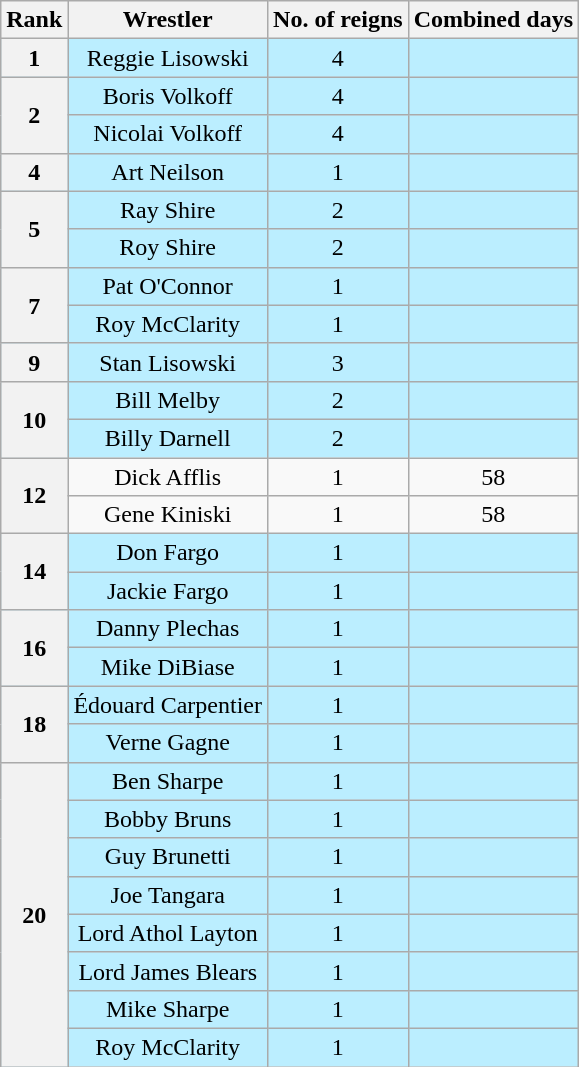<table class="wikitable sortable" style="text-align: center">
<tr>
<th data-sort-type="number" scope="col">Rank</th>
<th scope="col">Wrestler</th>
<th data-sort-type="number" scope="col">No. of reigns</th>
<th data-sort-type="number" scope="col">Combined days</th>
</tr>
<tr style="background-color:#bbeeff">
<th scope="row">1</th>
<td>Reggie Lisowski</td>
<td>4</td>
<td></td>
</tr>
<tr style="background-color:#bbeeff">
<th scope="row" rowspan=2>2</th>
<td>Boris Volkoff</td>
<td>4</td>
<td></td>
</tr>
<tr style="background-color:#bbeeff">
<td>Nicolai Volkoff</td>
<td>4</td>
<td></td>
</tr>
<tr style="background-color:#bbeeff">
<th scope="row">4</th>
<td>Art Neilson</td>
<td>1</td>
<td></td>
</tr>
<tr style="background-color:#bbeeff">
<th scope="row" rowspan=2>5</th>
<td>Ray Shire</td>
<td>2</td>
<td></td>
</tr>
<tr style="background-color:#bbeeff">
<td>Roy Shire</td>
<td>2</td>
<td></td>
</tr>
<tr style="background-color:#bbeeff">
<th scope="row" rowspan=2>7</th>
<td>Pat O'Connor</td>
<td>1</td>
<td></td>
</tr>
<tr style="background-color:#bbeeff">
<td>Roy McClarity</td>
<td>1</td>
<td></td>
</tr>
<tr style="background-color:#bbeeff">
<th scope="row">9</th>
<td>Stan Lisowski</td>
<td>3</td>
<td></td>
</tr>
<tr style="background-color:#bbeeff">
<th scope="row" rowspan=2>10</th>
<td>Bill Melby</td>
<td>2</td>
<td></td>
</tr>
<tr style="background-color:#bbeeff">
<td>Billy Darnell</td>
<td>2</td>
<td></td>
</tr>
<tr>
<th scope="row" rowspan=2>12</th>
<td>Dick Afflis</td>
<td>1</td>
<td>58</td>
</tr>
<tr>
<td>Gene Kiniski</td>
<td>1</td>
<td>58</td>
</tr>
<tr style="background-color:#bbeeff">
<th scope="row" rowspan=2>14</th>
<td>Don Fargo</td>
<td>1</td>
<td></td>
</tr>
<tr style="background-color:#bbeeff">
<td>Jackie Fargo</td>
<td>1</td>
<td></td>
</tr>
<tr style="background-color:#bbeeff">
<th scope="row" rowspan=2>16</th>
<td>Danny Plechas</td>
<td>1</td>
<td></td>
</tr>
<tr style="background-color:#bbeeff">
<td>Mike DiBiase</td>
<td>1</td>
<td></td>
</tr>
<tr style="background-color:#bbeeff">
<th scope="row" rowspan=2>18</th>
<td>Édouard Carpentier</td>
<td>1</td>
<td></td>
</tr>
<tr style="background-color:#bbeeff">
<td>Verne Gagne</td>
<td>1</td>
<td></td>
</tr>
<tr style="background-color:#bbeeff">
<th scope="row" rowspan=8>20</th>
<td>Ben Sharpe</td>
<td>1</td>
<td></td>
</tr>
<tr style="background-color:#bbeeff">
<td>Bobby Bruns</td>
<td>1</td>
<td></td>
</tr>
<tr style="background-color:#bbeeff">
<td>Guy Brunetti</td>
<td>1</td>
<td></td>
</tr>
<tr style="background-color:#bbeeff">
<td>Joe Tangara</td>
<td>1</td>
<td></td>
</tr>
<tr style="background-color:#bbeeff">
<td>Lord Athol Layton</td>
<td>1</td>
<td></td>
</tr>
<tr style="background-color:#bbeeff">
<td>Lord James Blears</td>
<td>1</td>
<td></td>
</tr>
<tr style="background-color:#bbeeff">
<td>Mike Sharpe</td>
<td>1</td>
<td></td>
</tr>
<tr style="background-color:#bbeeff">
<td>Roy McClarity</td>
<td>1</td>
<td></td>
</tr>
</table>
